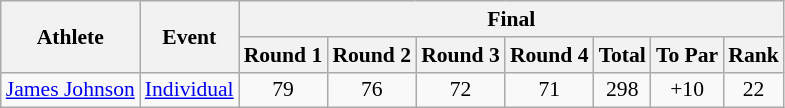<table class="wikitable" border="1" style="font-size:90%; text-align:center">
<tr>
<th rowspan=2>Athlete</th>
<th rowspan=2>Event</th>
<th colspan=7>Final</th>
</tr>
<tr>
<th>Round 1</th>
<th>Round 2</th>
<th>Round 3</th>
<th>Round 4</th>
<th>Total</th>
<th>To Par</th>
<th>Rank</th>
</tr>
<tr>
<td align=left><a href='#'>James Johnson</a></td>
<td align=left><a href='#'>Individual</a></td>
<td>79</td>
<td>76</td>
<td>72</td>
<td>71</td>
<td>298</td>
<td>+10</td>
<td>22</td>
</tr>
</table>
